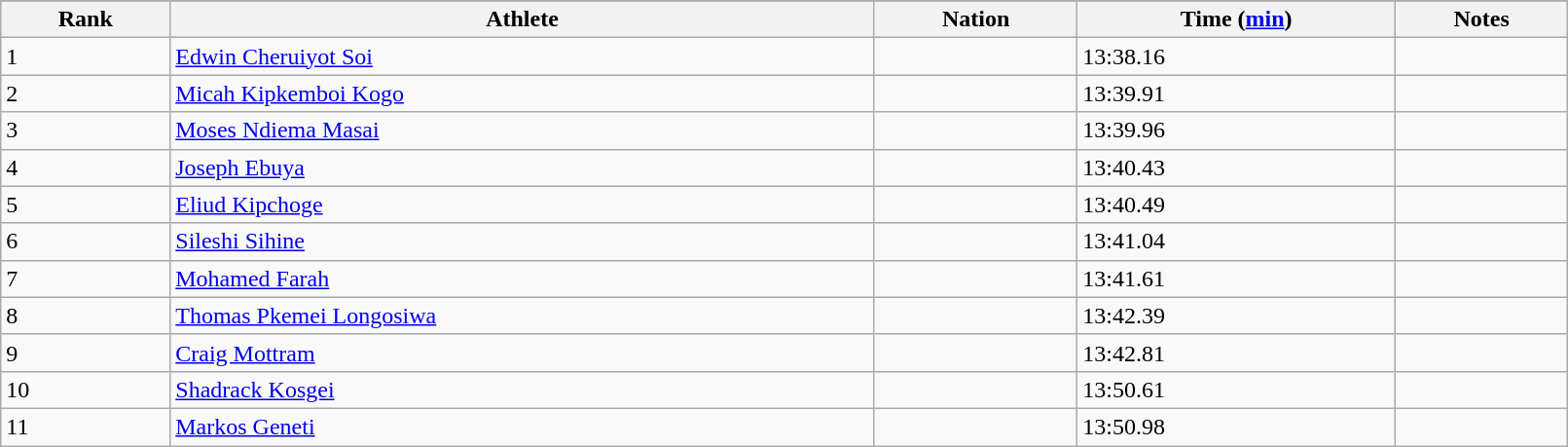<table class="wikitable" width=85%>
<tr>
</tr>
<tr>
<th>Rank</th>
<th>Athlete</th>
<th>Nation</th>
<th>Time (<a href='#'>min</a>)</th>
<th>Notes</th>
</tr>
<tr>
<td>1</td>
<td><a href='#'>Edwin Cheruiyot Soi</a></td>
<td></td>
<td>13:38.16</td>
<td></td>
</tr>
<tr>
<td>2</td>
<td><a href='#'>Micah Kipkemboi Kogo</a></td>
<td></td>
<td>13:39.91</td>
<td></td>
</tr>
<tr>
<td>3</td>
<td><a href='#'>Moses Ndiema Masai</a></td>
<td></td>
<td>13:39.96</td>
<td></td>
</tr>
<tr>
<td>4</td>
<td><a href='#'>Joseph Ebuya</a></td>
<td></td>
<td>13:40.43</td>
<td></td>
</tr>
<tr>
<td>5</td>
<td><a href='#'>Eliud Kipchoge</a></td>
<td></td>
<td>13:40.49</td>
<td></td>
</tr>
<tr>
<td>6</td>
<td><a href='#'>Sileshi Sihine</a></td>
<td></td>
<td>13:41.04</td>
<td></td>
</tr>
<tr>
<td>7</td>
<td><a href='#'>Mohamed Farah</a></td>
<td></td>
<td>13:41.61</td>
<td></td>
</tr>
<tr>
<td>8</td>
<td><a href='#'>Thomas Pkemei Longosiwa</a></td>
<td></td>
<td>13:42.39</td>
<td></td>
</tr>
<tr>
<td>9</td>
<td><a href='#'>Craig Mottram</a></td>
<td></td>
<td>13:42.81</td>
<td></td>
</tr>
<tr>
<td>10</td>
<td><a href='#'>Shadrack Kosgei</a></td>
<td></td>
<td>13:50.61</td>
<td></td>
</tr>
<tr>
<td>11</td>
<td><a href='#'>Markos Geneti</a></td>
<td></td>
<td>13:50.98</td>
<td></td>
</tr>
</table>
